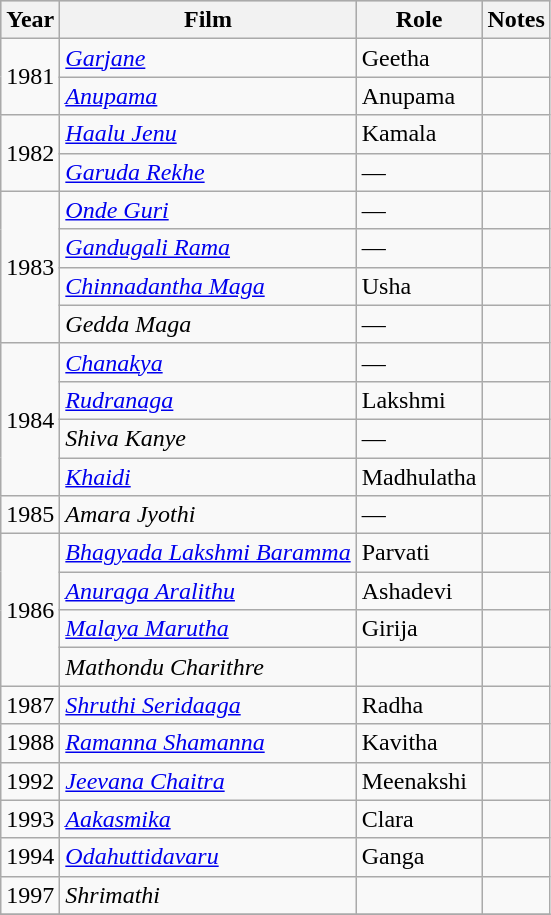<table class="wikitable sortable">
<tr style="background:#ccc; text-align: center; ">
<th>Year</th>
<th>Film</th>
<th>Role</th>
<th>Notes</th>
</tr>
<tr>
<td rowspan="2">1981</td>
<td><em><a href='#'>Garjane</a></em></td>
<td>Geetha</td>
<td></td>
</tr>
<tr>
<td><em><a href='#'>Anupama</a></em></td>
<td>Anupama</td>
<td></td>
</tr>
<tr>
<td rowspan="2">1982</td>
<td><em><a href='#'>Haalu Jenu</a></em></td>
<td>Kamala</td>
<td></td>
</tr>
<tr>
<td><em><a href='#'>Garuda Rekhe</a></em></td>
<td>—</td>
<td></td>
</tr>
<tr>
<td rowspan="4">1983</td>
<td><em><a href='#'>Onde Guri</a></em></td>
<td>—</td>
<td></td>
</tr>
<tr>
<td><em><a href='#'>Gandugali Rama</a></em></td>
<td>—</td>
<td></td>
</tr>
<tr>
<td><em><a href='#'>Chinnadantha Maga</a></em></td>
<td>Usha</td>
<td></td>
</tr>
<tr>
<td><em>Gedda Maga</em></td>
<td>—</td>
<td></td>
</tr>
<tr>
<td rowspan="4">1984</td>
<td><em><a href='#'>Chanakya</a></em></td>
<td>—</td>
<td></td>
</tr>
<tr>
<td><em><a href='#'>Rudranaga</a></em></td>
<td>Lakshmi</td>
<td></td>
</tr>
<tr>
<td><em>Shiva Kanye</em></td>
<td>—</td>
<td></td>
</tr>
<tr>
<td><em><a href='#'>Khaidi</a></em></td>
<td>Madhulatha</td>
<td></td>
</tr>
<tr>
<td>1985</td>
<td><em>Amara Jyothi</em></td>
<td>—</td>
<td></td>
</tr>
<tr>
<td rowspan="4">1986</td>
<td><em><a href='#'>Bhagyada Lakshmi Baramma</a></em></td>
<td>Parvati</td>
<td></td>
</tr>
<tr>
<td><em><a href='#'>Anuraga Aralithu</a></em></td>
<td>Ashadevi</td>
<td></td>
</tr>
<tr>
<td><em><a href='#'>Malaya Marutha</a></em></td>
<td>Girija</td>
<td></td>
</tr>
<tr>
<td><em>Mathondu Charithre</em></td>
<td></td>
<td></td>
</tr>
<tr>
<td>1987</td>
<td><em><a href='#'>Shruthi Seridaaga</a></em></td>
<td>Radha</td>
<td></td>
</tr>
<tr>
<td>1988</td>
<td><em><a href='#'>Ramanna Shamanna</a></em></td>
<td>Kavitha</td>
<td></td>
</tr>
<tr>
<td>1992</td>
<td><em><a href='#'>Jeevana Chaitra</a></em></td>
<td>Meenakshi</td>
<td></td>
</tr>
<tr>
<td>1993</td>
<td><em><a href='#'>Aakasmika</a></em></td>
<td>Clara</td>
<td></td>
</tr>
<tr>
<td>1994</td>
<td><em><a href='#'>Odahuttidavaru</a></em></td>
<td>Ganga</td>
<td></td>
</tr>
<tr>
<td>1997</td>
<td><em>Shrimathi</em></td>
<td></td>
<td></td>
</tr>
<tr>
</tr>
</table>
